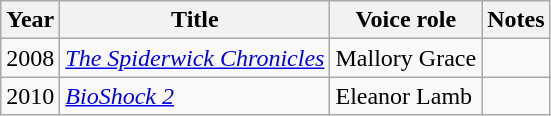<table class="wikitable">
<tr>
<th>Year</th>
<th>Title</th>
<th>Voice role</th>
<th>Notes</th>
</tr>
<tr>
<td>2008</td>
<td><em><a href='#'>The Spiderwick Chronicles</a></em></td>
<td>Mallory Grace</td>
<td></td>
</tr>
<tr>
<td>2010</td>
<td><em><a href='#'>BioShock 2</a></em></td>
<td>Eleanor Lamb</td>
<td></td>
</tr>
</table>
